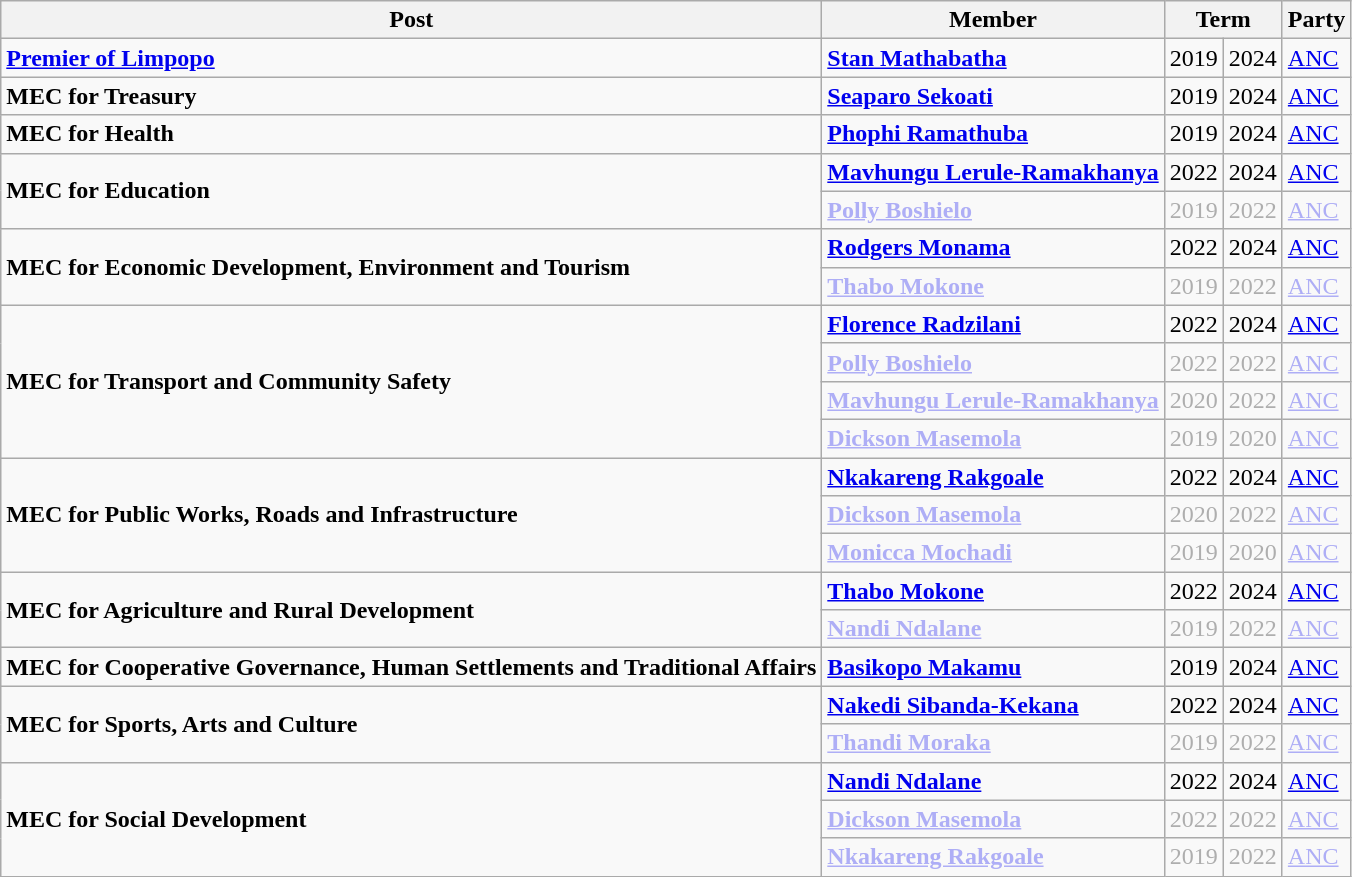<table class="wikitable">
<tr>
<th>Post</th>
<th>Member</th>
<th colspan="2">Term</th>
<th>Party</th>
</tr>
<tr>
<td><strong><a href='#'>Premier of Limpopo</a></strong></td>
<td><strong><a href='#'>Stan Mathabatha</a></strong></td>
<td>2019</td>
<td>2024</td>
<td><a href='#'>ANC</a></td>
</tr>
<tr>
<td><strong>MEC for Treasury</strong></td>
<td><strong><a href='#'>Seaparo Sekoati</a></strong></td>
<td>2019</td>
<td>2024</td>
<td><a href='#'>ANC</a></td>
</tr>
<tr>
<td><strong>MEC for Health</strong></td>
<td><strong><a href='#'>Phophi Ramathuba</a></strong></td>
<td>2019</td>
<td>2024</td>
<td><a href='#'>ANC</a></td>
</tr>
<tr>
<td rowspan="2"><strong>MEC for Education</strong></td>
<td><strong><a href='#'>Mavhungu Lerule-Ramakhanya</a></strong></td>
<td>2022</td>
<td>2024</td>
<td><a href='#'>ANC</a></td>
</tr>
<tr style="opacity:.3;">
<td><strong><a href='#'>Polly Boshielo</a></strong></td>
<td>2019</td>
<td>2022</td>
<td><a href='#'>ANC</a></td>
</tr>
<tr>
<td rowspan="2"><strong>MEC for Economic Development, Environment and Tourism</strong></td>
<td><strong><a href='#'>Rodgers Monama</a></strong></td>
<td>2022</td>
<td>2024</td>
<td><a href='#'>ANC</a></td>
</tr>
<tr style="opacity:.3;">
<td><strong><a href='#'>Thabo Mokone</a></strong></td>
<td>2019</td>
<td>2022</td>
<td><a href='#'>ANC</a></td>
</tr>
<tr>
<td rowspan="4"><strong>MEC for Transport and Community Safety</strong></td>
<td><strong><a href='#'>Florence Radzilani</a></strong></td>
<td>2022</td>
<td>2024</td>
<td><a href='#'>ANC</a></td>
</tr>
<tr style="opacity:.3;">
<td><strong><a href='#'>Polly Boshielo</a></strong></td>
<td>2022</td>
<td>2022</td>
<td><a href='#'>ANC</a></td>
</tr>
<tr style="opacity:.3;">
<td><strong><a href='#'>Mavhungu Lerule-Ramakhanya</a></strong></td>
<td>2020</td>
<td>2022</td>
<td><a href='#'>ANC</a></td>
</tr>
<tr style="opacity:.3;">
<td><strong><a href='#'>Dickson Masemola</a></strong></td>
<td>2019</td>
<td>2020</td>
<td><a href='#'>ANC</a></td>
</tr>
<tr>
<td rowspan="3"><strong>MEC for Public Works, Roads and Infrastructure</strong></td>
<td><strong><a href='#'>Nkakareng Rakgoale</a></strong></td>
<td>2022</td>
<td>2024</td>
<td><a href='#'>ANC</a></td>
</tr>
<tr style="opacity:.3;">
<td><strong><a href='#'>Dickson Masemola</a></strong></td>
<td>2020</td>
<td>2022</td>
<td><a href='#'>ANC</a></td>
</tr>
<tr style="opacity:.3;">
<td><strong><a href='#'>Monicca Mochadi</a></strong></td>
<td>2019</td>
<td>2020</td>
<td><a href='#'>ANC</a></td>
</tr>
<tr>
<td rowspan="2"><strong>MEC for Agriculture and Rural Development</strong></td>
<td><strong><a href='#'>Thabo Mokone</a></strong></td>
<td>2022</td>
<td>2024</td>
<td><a href='#'>ANC</a></td>
</tr>
<tr style="opacity:.3;">
<td><strong><a href='#'>Nandi Ndalane</a></strong></td>
<td>2019</td>
<td>2022</td>
<td><a href='#'>ANC</a></td>
</tr>
<tr>
<td><strong>MEC for Cooperative Governance, Human Settlements and Traditional Affairs</strong></td>
<td><strong><a href='#'>Basikopo Makamu</a></strong></td>
<td>2019</td>
<td>2024</td>
<td><a href='#'>ANC</a></td>
</tr>
<tr>
<td rowspan="2"><strong>MEC for Sports, Arts and Culture</strong></td>
<td><strong><a href='#'>Nakedi Sibanda-Kekana</a></strong></td>
<td>2022</td>
<td>2024</td>
<td><a href='#'>ANC</a></td>
</tr>
<tr style="opacity:.3;">
<td><strong><a href='#'>Thandi Moraka</a></strong></td>
<td>2019</td>
<td>2022</td>
<td><a href='#'>ANC</a></td>
</tr>
<tr>
<td rowspan="3"><strong>MEC for Social Development</strong></td>
<td><strong><a href='#'>Nandi Ndalane</a></strong></td>
<td>2022</td>
<td>2024</td>
<td><a href='#'>ANC</a></td>
</tr>
<tr style="opacity:.3;">
<td><strong><a href='#'>Dickson Masemola</a></strong></td>
<td>2022</td>
<td>2022</td>
<td><a href='#'>ANC</a></td>
</tr>
<tr style="opacity:.3;">
<td><strong><a href='#'>Nkakareng Rakgoale</a></strong></td>
<td>2019</td>
<td>2022</td>
<td><a href='#'>ANC</a></td>
</tr>
</table>
